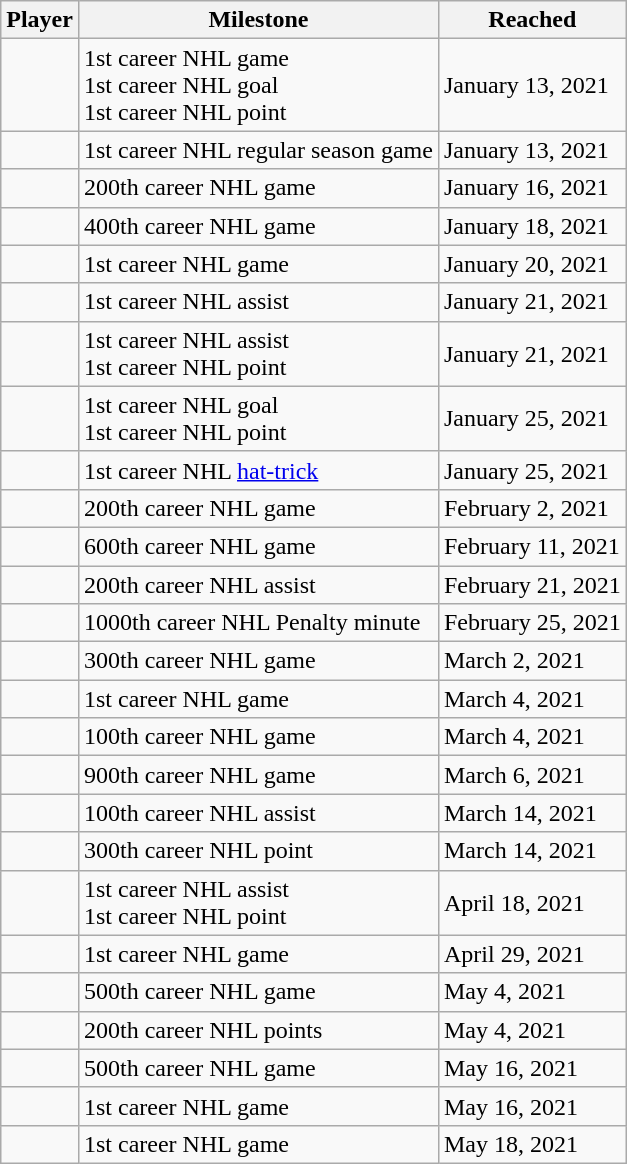<table class="wikitable sortable">
<tr>
<th>Player</th>
<th>Milestone</th>
<th data-sort-type="date">Reached</th>
</tr>
<tr>
<td></td>
<td>1st career NHL game <br> 1st career NHL goal <br> 1st career NHL point</td>
<td>January 13, 2021</td>
</tr>
<tr>
<td></td>
<td>1st career NHL regular season game</td>
<td>January 13, 2021</td>
</tr>
<tr>
<td></td>
<td>200th career NHL game</td>
<td>January 16, 2021</td>
</tr>
<tr>
<td></td>
<td>400th career NHL game</td>
<td>January 18, 2021</td>
</tr>
<tr>
<td></td>
<td>1st career NHL game</td>
<td>January 20, 2021</td>
</tr>
<tr>
<td></td>
<td>1st career NHL assist</td>
<td>January 21, 2021</td>
</tr>
<tr>
<td></td>
<td>1st career NHL assist <br> 1st career NHL point</td>
<td>January 21, 2021</td>
</tr>
<tr>
<td></td>
<td>1st career NHL goal <br> 1st career NHL point</td>
<td>January 25, 2021</td>
</tr>
<tr>
<td></td>
<td>1st career NHL <a href='#'>hat-trick</a></td>
<td>January 25, 2021</td>
</tr>
<tr>
<td></td>
<td>200th career NHL game</td>
<td>February 2, 2021</td>
</tr>
<tr>
<td></td>
<td>600th career NHL game</td>
<td>February 11, 2021</td>
</tr>
<tr>
<td></td>
<td>200th career NHL assist</td>
<td>February 21, 2021</td>
</tr>
<tr>
<td></td>
<td>1000th career NHL Penalty minute</td>
<td>February 25, 2021</td>
</tr>
<tr>
<td></td>
<td>300th career NHL game</td>
<td>March 2, 2021</td>
</tr>
<tr>
<td></td>
<td>1st career NHL game</td>
<td>March 4, 2021</td>
</tr>
<tr>
<td></td>
<td>100th career NHL game</td>
<td>March 4, 2021</td>
</tr>
<tr>
<td></td>
<td>900th career NHL game</td>
<td>March 6, 2021</td>
</tr>
<tr>
<td></td>
<td>100th career NHL assist</td>
<td>March 14, 2021</td>
</tr>
<tr>
<td></td>
<td>300th career NHL point</td>
<td>March 14, 2021</td>
</tr>
<tr>
<td></td>
<td>1st career NHL assist <br> 1st career NHL point</td>
<td>April 18, 2021</td>
</tr>
<tr>
<td></td>
<td>1st career NHL game</td>
<td>April 29, 2021</td>
</tr>
<tr>
<td></td>
<td>500th career NHL game</td>
<td>May 4, 2021</td>
</tr>
<tr>
<td></td>
<td>200th career NHL points</td>
<td>May 4, 2021</td>
</tr>
<tr>
<td></td>
<td>500th career NHL game</td>
<td>May 16, 2021</td>
</tr>
<tr>
<td></td>
<td>1st career NHL game</td>
<td>May 16, 2021</td>
</tr>
<tr>
<td></td>
<td>1st career NHL game</td>
<td>May 18, 2021</td>
</tr>
</table>
